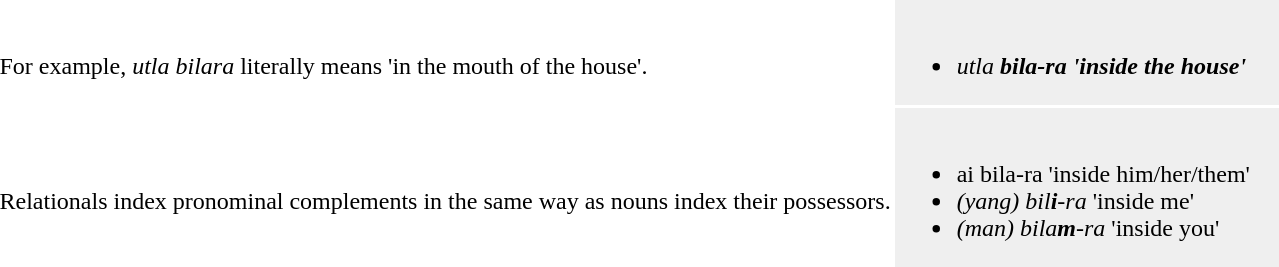<table>
<tr>
<td style="width:70%;"><br>For example, <em>utla bilara</em> literally means 'in the mouth of the house'.</td>
<td style="width:30%; background:#efefef;"><br><ul><li><em>utla <strong>bila-ra<strong><em> 'inside the house'</li></ul></td>
</tr>
<tr>
<td><br>Relationals index pronominal complements in the same way as nouns index their possessors.</td>
<td style="background:#efefef;"><br><ul><li></em></strong>ai</strong> bila-ra</em> 'inside him/her/them'</li><li><em>(yang) bil<strong>i</strong>-ra</em> 'inside me'</li><li><em>(man) bila<strong>m</strong>-ra</em> 'inside you'</li></ul></td>
</tr>
</table>
